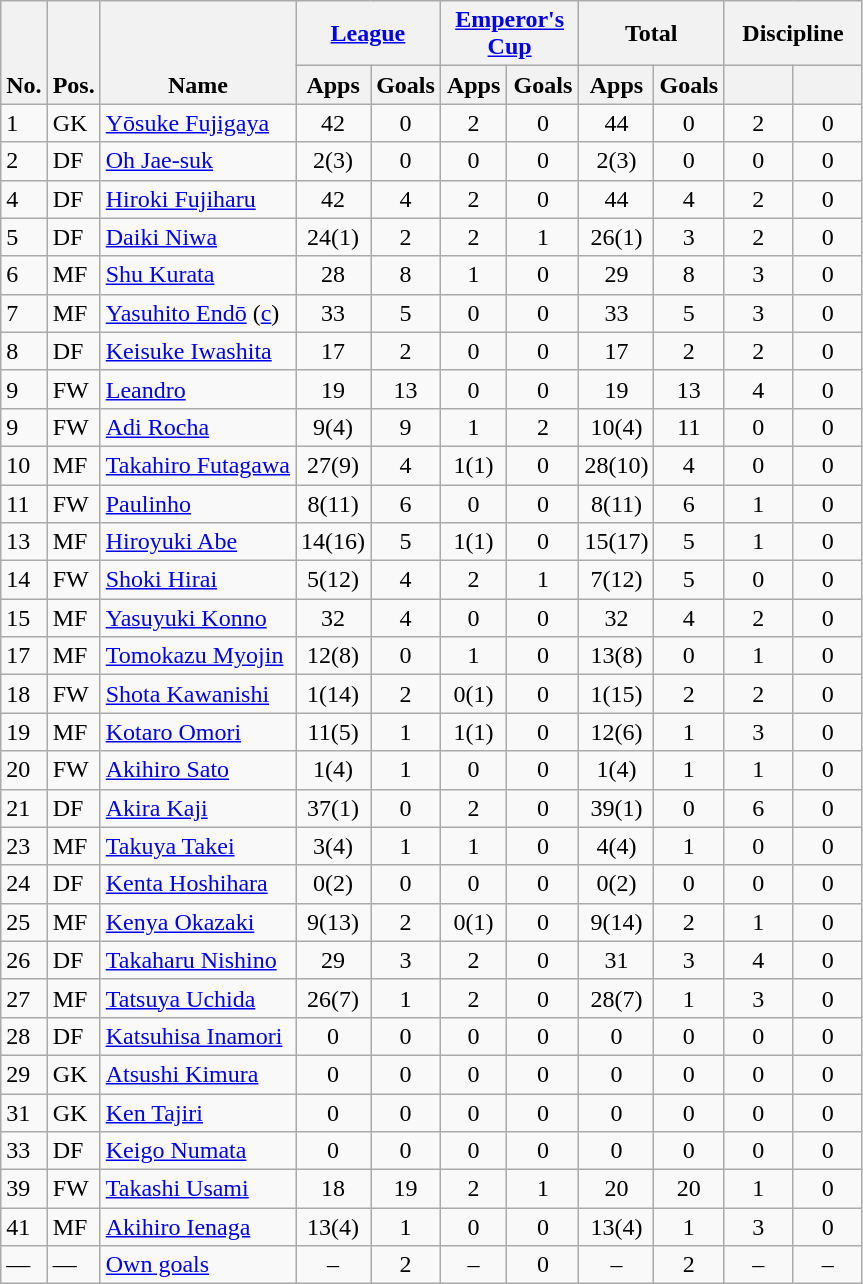<table class="wikitable" style="text-align:center">
<tr>
<th rowspan="2" valign="bottom">No.</th>
<th rowspan="2" valign="bottom">Pos.</th>
<th rowspan="2" valign="bottom">Name</th>
<th colspan="2" width="85"><a href='#'>League</a></th>
<th colspan="2" width="85"><a href='#'>Emperor's Cup</a></th>
<th colspan="2" width="85">Total</th>
<th colspan="2" width="85">Discipline</th>
</tr>
<tr>
<th>Apps</th>
<th>Goals</th>
<th>Apps</th>
<th>Goals</th>
<th>Apps</th>
<th>Goals</th>
<th></th>
<th></th>
</tr>
<tr>
<td align="left">1</td>
<td align="left">GK</td>
<td align="left"> <a href='#'>Yōsuke Fujigaya</a></td>
<td>42</td>
<td>0</td>
<td>2</td>
<td>0</td>
<td>44</td>
<td>0</td>
<td>2</td>
<td>0</td>
</tr>
<tr>
<td align="left">2</td>
<td align="left">DF</td>
<td align="left"> <a href='#'>Oh Jae-suk</a></td>
<td>2(3)</td>
<td>0</td>
<td>0</td>
<td>0</td>
<td>2(3)</td>
<td>0</td>
<td>0</td>
<td>0</td>
</tr>
<tr>
<td align="left">4</td>
<td align="left">DF</td>
<td align="left"> <a href='#'>Hiroki Fujiharu</a></td>
<td>42</td>
<td>4</td>
<td>2</td>
<td>0</td>
<td>44</td>
<td>4</td>
<td>2</td>
<td>0</td>
</tr>
<tr>
<td align="left">5</td>
<td align="left">DF</td>
<td align="left"> <a href='#'>Daiki Niwa</a></td>
<td>24(1)</td>
<td>2</td>
<td>2</td>
<td>1</td>
<td>26(1)</td>
<td>3</td>
<td>2</td>
<td>0</td>
</tr>
<tr>
<td align="left">6</td>
<td align="left">MF</td>
<td align="left"> <a href='#'>Shu Kurata</a></td>
<td>28</td>
<td>8</td>
<td>1</td>
<td>0</td>
<td>29</td>
<td>8</td>
<td>3</td>
<td>0</td>
</tr>
<tr>
<td align="left">7</td>
<td align="left">MF</td>
<td align="left"> <a href='#'>Yasuhito Endō</a> (<a href='#'>c</a>)</td>
<td>33</td>
<td>5</td>
<td>0</td>
<td>0</td>
<td>33</td>
<td>5</td>
<td>3</td>
<td>0</td>
</tr>
<tr>
<td align="left">8</td>
<td align="left">DF</td>
<td align="left"> <a href='#'>Keisuke Iwashita</a></td>
<td>17</td>
<td>2</td>
<td>0</td>
<td>0</td>
<td>17</td>
<td>2</td>
<td>2</td>
<td>0</td>
</tr>
<tr>
<td align="left">9</td>
<td align="left">FW</td>
<td align="left"> <a href='#'>Leandro</a></td>
<td>19</td>
<td>13</td>
<td>0</td>
<td>0</td>
<td>19</td>
<td>13</td>
<td>4</td>
<td>0</td>
</tr>
<tr>
<td align="left">9</td>
<td align="left">FW</td>
<td align="left"> <a href='#'>Adi Rocha</a></td>
<td>9(4)</td>
<td>9</td>
<td>1</td>
<td>2</td>
<td>10(4)</td>
<td>11</td>
<td>0</td>
<td>0</td>
</tr>
<tr>
<td align="left">10</td>
<td align="left">MF</td>
<td align="left"> <a href='#'>Takahiro Futagawa</a></td>
<td>27(9)</td>
<td>4</td>
<td>1(1)</td>
<td>0</td>
<td>28(10)</td>
<td>4</td>
<td>0</td>
<td>0</td>
</tr>
<tr>
<td align="left">11</td>
<td align="left">FW</td>
<td align="left"> <a href='#'>Paulinho</a></td>
<td>8(11)</td>
<td>6</td>
<td>0</td>
<td>0</td>
<td>8(11)</td>
<td>6</td>
<td>1</td>
<td>0</td>
</tr>
<tr>
<td align="left">13</td>
<td align="left">MF</td>
<td align="left"> <a href='#'>Hiroyuki Abe</a></td>
<td>14(16)</td>
<td>5</td>
<td>1(1)</td>
<td>0</td>
<td>15(17)</td>
<td>5</td>
<td>1</td>
<td>0</td>
</tr>
<tr>
<td align="left">14</td>
<td align="left">FW</td>
<td align="left"> <a href='#'>Shoki Hirai</a></td>
<td>5(12)</td>
<td>4</td>
<td>2</td>
<td>1</td>
<td>7(12)</td>
<td>5</td>
<td>0</td>
<td>0</td>
</tr>
<tr>
<td align="left">15</td>
<td align="left">MF</td>
<td align="left"> <a href='#'>Yasuyuki Konno</a></td>
<td>32</td>
<td>4</td>
<td>0</td>
<td>0</td>
<td>32</td>
<td>4</td>
<td>2</td>
<td>0</td>
</tr>
<tr>
<td align="left">17</td>
<td align="left">MF</td>
<td align="left"> <a href='#'>Tomokazu Myojin</a></td>
<td>12(8)</td>
<td>0</td>
<td>1</td>
<td>0</td>
<td>13(8)</td>
<td>0</td>
<td>1</td>
<td>0</td>
</tr>
<tr>
<td align="left">18</td>
<td align="left">FW</td>
<td align="left"> <a href='#'>Shota Kawanishi</a></td>
<td>1(14)</td>
<td>2</td>
<td>0(1)</td>
<td>0</td>
<td>1(15)</td>
<td>2</td>
<td>2</td>
<td>0</td>
</tr>
<tr>
<td align="left">19</td>
<td align="left">MF</td>
<td align="left"> <a href='#'>Kotaro Omori</a></td>
<td>11(5)</td>
<td>1</td>
<td>1(1)</td>
<td>0</td>
<td>12(6)</td>
<td>1</td>
<td>3</td>
<td>0</td>
</tr>
<tr>
<td align="left">20</td>
<td align="left">FW</td>
<td align="left"> <a href='#'>Akihiro Sato</a></td>
<td>1(4)</td>
<td>1</td>
<td>0</td>
<td>0</td>
<td>1(4)</td>
<td>1</td>
<td>1</td>
<td>0</td>
</tr>
<tr>
<td align="left">21</td>
<td align="left">DF</td>
<td align="left"> <a href='#'>Akira Kaji</a></td>
<td>37(1)</td>
<td>0</td>
<td>2</td>
<td>0</td>
<td>39(1)</td>
<td>0</td>
<td>6</td>
<td>0</td>
</tr>
<tr>
<td align="left">23</td>
<td align="left">MF</td>
<td align="left"> <a href='#'>Takuya Takei</a></td>
<td>3(4)</td>
<td>1</td>
<td>1</td>
<td>0</td>
<td>4(4)</td>
<td>1</td>
<td>0</td>
<td>0</td>
</tr>
<tr>
<td align="left">24</td>
<td align="left">DF</td>
<td align="left"> <a href='#'>Kenta Hoshihara</a></td>
<td>0(2)</td>
<td>0</td>
<td>0</td>
<td>0</td>
<td>0(2)</td>
<td>0</td>
<td>0</td>
<td>0</td>
</tr>
<tr>
<td align="left">25</td>
<td align="left">MF</td>
<td align="left"> <a href='#'>Kenya Okazaki</a></td>
<td>9(13)</td>
<td>2</td>
<td>0(1)</td>
<td>0</td>
<td>9(14)</td>
<td>2</td>
<td>1</td>
<td>0</td>
</tr>
<tr>
<td align="left">26</td>
<td align="left">DF</td>
<td align="left"> <a href='#'>Takaharu Nishino</a></td>
<td>29</td>
<td>3</td>
<td>2</td>
<td>0</td>
<td>31</td>
<td>3</td>
<td>4</td>
<td>0</td>
</tr>
<tr>
<td align="left">27</td>
<td align="left">MF</td>
<td align="left"> <a href='#'>Tatsuya Uchida</a></td>
<td>26(7)</td>
<td>1</td>
<td>2</td>
<td>0</td>
<td>28(7)</td>
<td>1</td>
<td>3</td>
<td>0</td>
</tr>
<tr>
<td align="left">28</td>
<td align="left">DF</td>
<td align="left"> <a href='#'>Katsuhisa Inamori</a></td>
<td>0</td>
<td>0</td>
<td>0</td>
<td>0</td>
<td>0</td>
<td>0</td>
<td>0</td>
<td>0</td>
</tr>
<tr>
<td align="left">29</td>
<td align="left">GK</td>
<td align="left"> <a href='#'>Atsushi Kimura</a></td>
<td>0</td>
<td>0</td>
<td>0</td>
<td>0</td>
<td>0</td>
<td>0</td>
<td>0</td>
<td>0</td>
</tr>
<tr>
<td align="left">31</td>
<td align="left">GK</td>
<td align="left"> <a href='#'>Ken Tajiri</a></td>
<td>0</td>
<td>0</td>
<td>0</td>
<td>0</td>
<td>0</td>
<td>0</td>
<td>0</td>
<td>0</td>
</tr>
<tr>
<td align="left">33</td>
<td align="left">DF</td>
<td align="left"> <a href='#'>Keigo Numata</a></td>
<td>0</td>
<td>0</td>
<td>0</td>
<td>0</td>
<td>0</td>
<td>0</td>
<td>0</td>
<td>0</td>
</tr>
<tr>
<td align="left">39</td>
<td align="left">FW</td>
<td align="left"> <a href='#'>Takashi Usami</a></td>
<td>18</td>
<td>19</td>
<td>2</td>
<td>1</td>
<td>20</td>
<td>20</td>
<td>1</td>
<td>0</td>
</tr>
<tr>
<td align="left">41</td>
<td align="left">MF</td>
<td align="left"> <a href='#'>Akihiro Ienaga</a></td>
<td>13(4)</td>
<td>1</td>
<td>0</td>
<td>0</td>
<td>13(4)</td>
<td>1</td>
<td>3</td>
<td>0</td>
</tr>
<tr>
<td align="left">—</td>
<td align="left">—</td>
<td align="left"><a href='#'>Own goals</a></td>
<td>–</td>
<td>2</td>
<td>–</td>
<td>0</td>
<td>–</td>
<td>2</td>
<td>–</td>
<td>–</td>
</tr>
</table>
